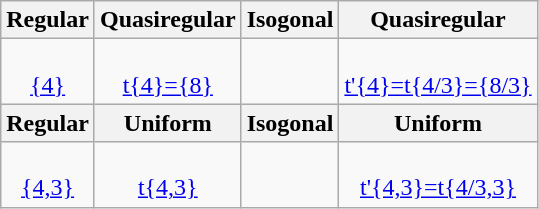<table class=wikitable>
<tr>
<th>Regular</th>
<th>Quasiregular</th>
<th>Isogonal</th>
<th>Quasiregular</th>
</tr>
<tr valign=top align=center>
<td><br><a href='#'>{4}</a></td>
<td><br><a href='#'>t{4}={8}</a></td>
<td></td>
<td><br><a href='#'>t'{4}=t{4/3}={8/3}</a></td>
</tr>
<tr>
<th>Regular</th>
<th>Uniform</th>
<th>Isogonal</th>
<th>Uniform</th>
</tr>
<tr valign=top align=center>
<td><br><a href='#'>{4,3}</a></td>
<td><br><a href='#'>t{4,3}</a></td>
<td></td>
<td><br><a href='#'>t'{4,3}=t{4/3,3}</a></td>
</tr>
</table>
